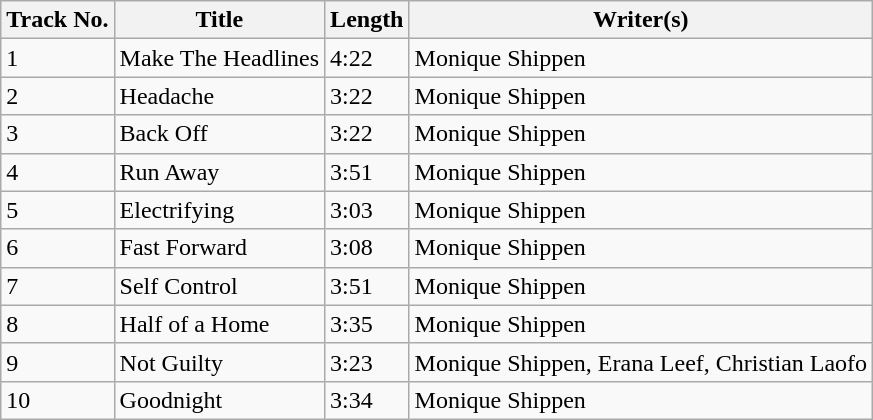<table class="wikitable">
<tr>
<th>Track No.</th>
<th>Title</th>
<th>Length</th>
<th>Writer(s)</th>
</tr>
<tr>
<td>1</td>
<td>Make The Headlines</td>
<td>4:22</td>
<td>Monique Shippen</td>
</tr>
<tr>
<td>2</td>
<td>Headache</td>
<td>3:22</td>
<td>Monique Shippen</td>
</tr>
<tr>
<td>3</td>
<td>Back Off</td>
<td>3:22</td>
<td>Monique Shippen</td>
</tr>
<tr>
<td>4</td>
<td>Run Away</td>
<td>3:51</td>
<td>Monique Shippen</td>
</tr>
<tr>
<td>5</td>
<td>Electrifying</td>
<td>3:03</td>
<td>Monique Shippen</td>
</tr>
<tr>
<td>6</td>
<td>Fast Forward</td>
<td>3:08</td>
<td>Monique Shippen</td>
</tr>
<tr>
<td>7</td>
<td>Self Control</td>
<td>3:51</td>
<td>Monique Shippen</td>
</tr>
<tr>
<td>8</td>
<td>Half of a Home</td>
<td>3:35</td>
<td>Monique Shippen</td>
</tr>
<tr>
<td>9</td>
<td>Not Guilty</td>
<td>3:23</td>
<td>Monique Shippen, Erana Leef, Christian Laofo</td>
</tr>
<tr>
<td>10</td>
<td>Goodnight</td>
<td>3:34</td>
<td>Monique Shippen</td>
</tr>
</table>
